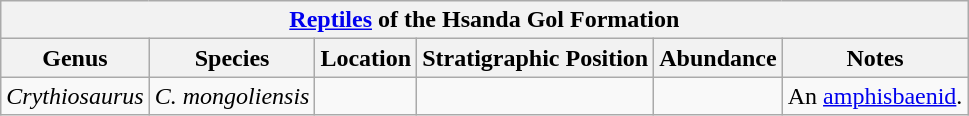<table class="wikitable">
<tr>
<th colspan="7" align="center"><strong><a href='#'>Reptiles</a> of the Hsanda Gol Formation</strong></th>
</tr>
<tr>
<th>Genus</th>
<th>Species</th>
<th>Location</th>
<th>Stratigraphic Position</th>
<th>Abundance</th>
<th>Notes</th>
</tr>
<tr>
<td><em>Crythiosaurus</em></td>
<td><em>C. mongoliensis</em></td>
<td></td>
<td></td>
<td></td>
<td>An <a href='#'>amphisbaenid</a>.</td>
</tr>
</table>
